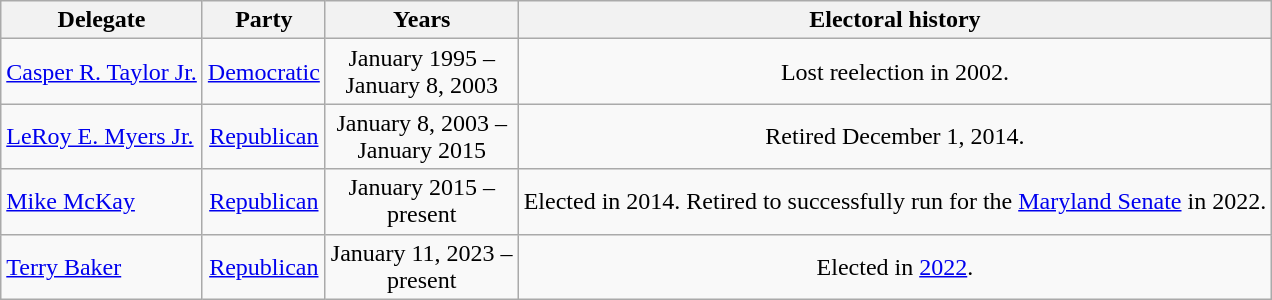<table class=wikitable style="text-align:center">
<tr>
<th>Delegate</th>
<th>Party</th>
<th>Years</th>
<th>Electoral history</th>
</tr>
<tr>
<td align=left><a href='#'>Casper R. Taylor Jr.</a></td>
<td><a href='#'>Democratic</a></td>
<td nowrap>January 1995 –<br>January 8, 2003</td>
<td>Lost reelection in 2002.</td>
</tr>
<tr>
<td align=left><a href='#'>LeRoy E. Myers Jr.</a></td>
<td><a href='#'>Republican</a></td>
<td nowrap>January 8, 2003 –<br>January 2015</td>
<td>Retired December 1, 2014.</td>
</tr>
<tr>
<td align=left><a href='#'>Mike McKay</a></td>
<td><a href='#'>Republican</a></td>
<td nowrap>January 2015 –<br>present</td>
<td>Elected in 2014. Retired to successfully run for the <a href='#'>Maryland Senate</a> in 2022.</td>
</tr>
<tr>
<td align=left><a href='#'>Terry Baker</a></td>
<td><a href='#'>Republican</a></td>
<td nowrap>January 11, 2023 –<br>present</td>
<td>Elected in <a href='#'>2022</a>.</td>
</tr>
</table>
